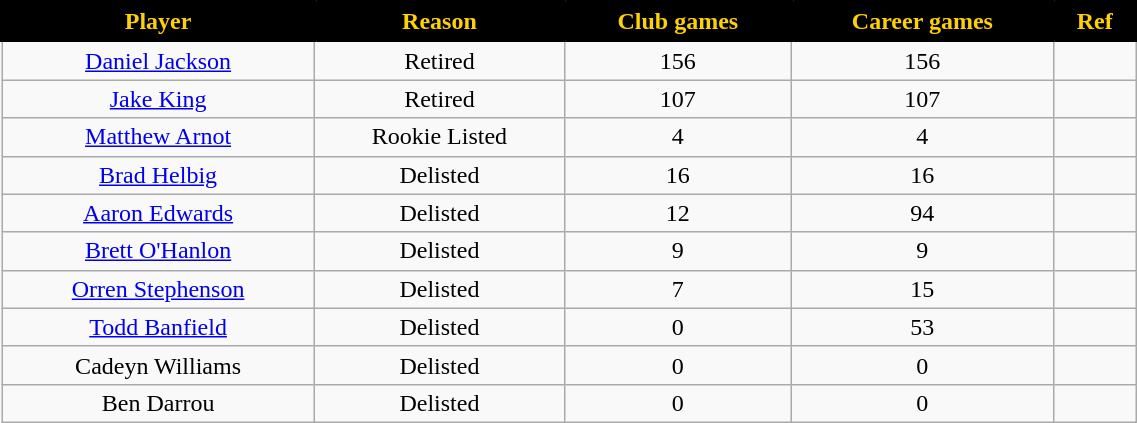<table class="wikitable" style="text-align:center; font-size:100%; width:60%;">
<tr>
<th style="background:black; color:#FED102; border: solid black 2px;">Player</th>
<th style="background:black; color:#FED102; border: solid black 2px;">Reason</th>
<th style="background:black; color:#FED102; border: solid black 2px;">Club games</th>
<th style="background:black; color:#FED102; border: solid black 2px;">Career games</th>
<th style="background:black; color:#FED102; border: solid black 2px;">Ref</th>
</tr>
<tr>
<td><a href='#'>Daniel Jackson</a></td>
<td>Retired</td>
<td>156</td>
<td>156</td>
<td></td>
</tr>
<tr>
<td><a href='#'>Jake King</a></td>
<td>Retired</td>
<td>107</td>
<td>107</td>
<td></td>
</tr>
<tr>
<td><a href='#'>Matthew Arnot</a></td>
<td>Rookie Listed</td>
<td>4</td>
<td>4</td>
<td></td>
</tr>
<tr>
<td><a href='#'>Brad Helbig</a></td>
<td>Delisted</td>
<td>16</td>
<td>16</td>
<td></td>
</tr>
<tr>
<td><a href='#'>Aaron Edwards</a></td>
<td>Delisted</td>
<td>12</td>
<td>94</td>
<td></td>
</tr>
<tr>
<td><a href='#'>Brett O'Hanlon</a></td>
<td>Delisted</td>
<td>9</td>
<td>9</td>
<td></td>
</tr>
<tr>
<td><a href='#'>Orren Stephenson</a></td>
<td>Delisted</td>
<td>7</td>
<td>15</td>
<td></td>
</tr>
<tr>
<td><a href='#'>Todd Banfield</a></td>
<td>Delisted</td>
<td>0</td>
<td>53</td>
<td></td>
</tr>
<tr>
<td>Cadeyn Williams</td>
<td>Delisted</td>
<td>0</td>
<td>0</td>
<td></td>
</tr>
<tr>
<td>Ben Darrou</td>
<td>Delisted</td>
<td>0</td>
<td>0</td>
<td></td>
</tr>
</table>
